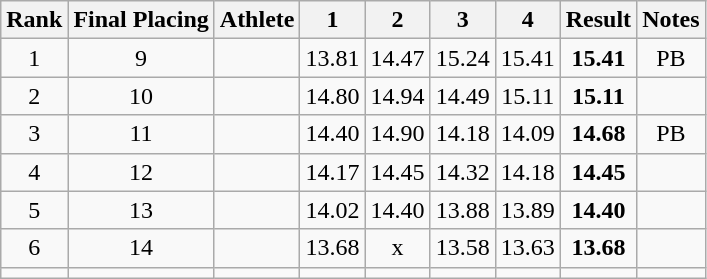<table class="wikitable sortable" style="text-align:center">
<tr>
<th>Rank</th>
<th>Final Placing</th>
<th>Athlete</th>
<th>1</th>
<th>2</th>
<th>3</th>
<th>4</th>
<th>Result</th>
<th>Notes</th>
</tr>
<tr>
<td>1</td>
<td>9</td>
<td align=left></td>
<td>13.81</td>
<td>14.47</td>
<td>15.24</td>
<td>15.41</td>
<td><strong>15.41</strong></td>
<td>PB</td>
</tr>
<tr>
<td>2</td>
<td>10</td>
<td align=left></td>
<td>14.80</td>
<td>14.94</td>
<td>14.49</td>
<td>15.11</td>
<td><strong>15.11</strong></td>
<td></td>
</tr>
<tr>
<td>3</td>
<td>11</td>
<td align=left></td>
<td>14.40</td>
<td>14.90</td>
<td>14.18</td>
<td>14.09</td>
<td><strong>14.68</strong></td>
<td>PB</td>
</tr>
<tr>
<td>4</td>
<td>12</td>
<td align=left></td>
<td>14.17</td>
<td>14.45</td>
<td>14.32</td>
<td>14.18</td>
<td><strong>14.45</strong></td>
<td></td>
</tr>
<tr>
<td>5</td>
<td>13</td>
<td align=left></td>
<td>14.02</td>
<td>14.40</td>
<td>13.88</td>
<td>13.89</td>
<td><strong>14.40</strong></td>
<td></td>
</tr>
<tr>
<td>6</td>
<td>14</td>
<td align=left></td>
<td>13.68</td>
<td>x</td>
<td>13.58</td>
<td>13.63</td>
<td><strong>13.68</strong></td>
<td></td>
</tr>
<tr>
<td></td>
<td></td>
<td align=left></td>
<td></td>
<td></td>
<td></td>
<td></td>
<td></td>
<td></td>
</tr>
</table>
